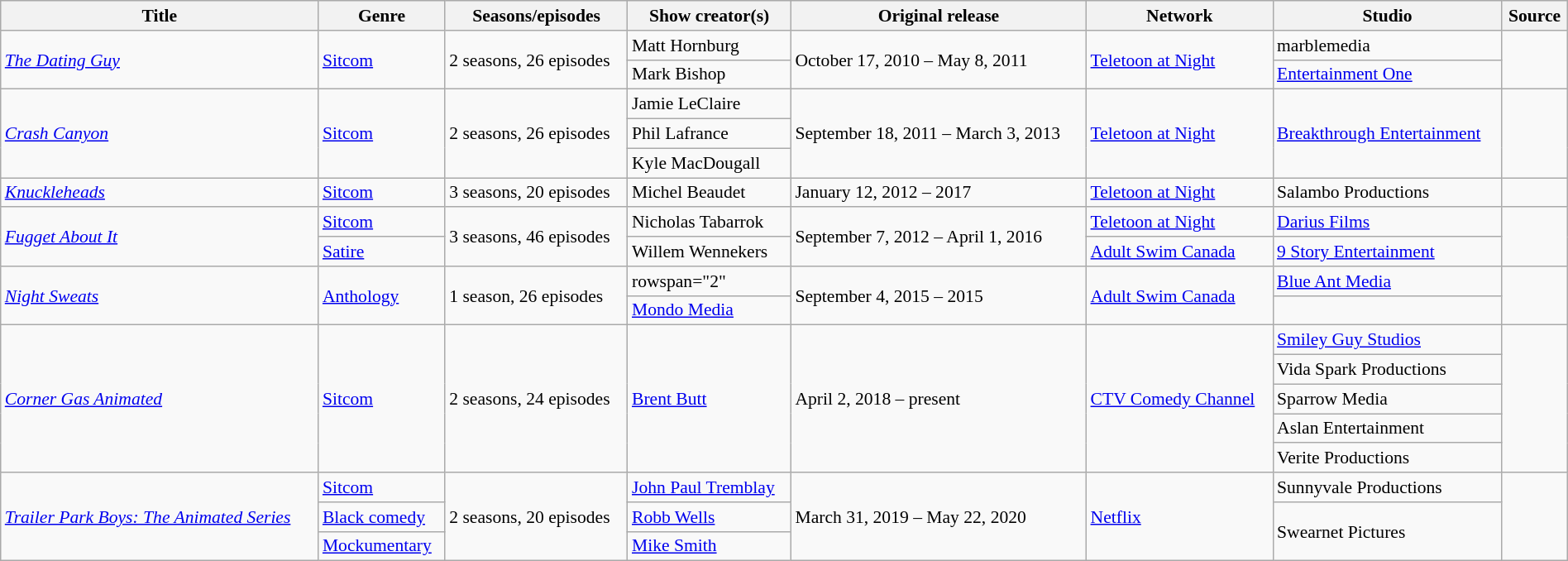<table class="wikitable sortable" style="text-align: left; font-size:90%; width:100%;">
<tr>
<th scope="col">Title</th>
<th scope="col">Genre</th>
<th scope="col">Seasons/episodes</th>
<th scope="col">Show creator(s)</th>
<th scope="col">Original release</th>
<th scope="col">Network</th>
<th scope="col">Studio</th>
<th scope="col">Source</th>
</tr>
<tr>
<td rowspan="2"><em><a href='#'>The Dating Guy</a></em></td>
<td rowspan="2"><a href='#'>Sitcom</a></td>
<td rowspan="2">2 seasons, 26 episodes</td>
<td>Matt Hornburg</td>
<td rowspan="2">October 17, 2010 – May 8, 2011</td>
<td rowspan="2"><a href='#'>Teletoon at Night</a></td>
<td>marblemedia</td>
<td rowspan="2"></td>
</tr>
<tr>
<td>Mark Bishop</td>
<td><a href='#'>Entertainment One</a></td>
</tr>
<tr>
<td rowspan="3"><em><a href='#'>Crash Canyon</a></em></td>
<td rowspan="3"><a href='#'>Sitcom</a></td>
<td rowspan="3">2 seasons, 26 episodes</td>
<td>Jamie LeClaire</td>
<td rowspan="3">September 18, 2011 – March 3, 2013</td>
<td rowspan="3"><a href='#'>Teletoon at Night</a></td>
<td rowspan="3"><a href='#'>Breakthrough Entertainment</a></td>
<td rowspan="3"></td>
</tr>
<tr>
<td>Phil Lafrance</td>
</tr>
<tr>
<td>Kyle MacDougall</td>
</tr>
<tr>
<td><em><a href='#'>Knuckleheads</a></em></td>
<td><a href='#'>Sitcom</a></td>
<td>3 seasons, 20 episodes</td>
<td>Michel Beaudet</td>
<td>January 12, 2012 – 2017</td>
<td><a href='#'>Teletoon at Night</a></td>
<td>Salambo Productions</td>
<td></td>
</tr>
<tr>
<td rowspan="2"><em><a href='#'>Fugget About It</a></em></td>
<td><a href='#'>Sitcom</a></td>
<td rowspan="2">3 seasons, 46 episodes</td>
<td>Nicholas Tabarrok</td>
<td rowspan="2">September 7, 2012 – April 1, 2016</td>
<td><a href='#'>Teletoon at Night</a></td>
<td><a href='#'>Darius Films</a></td>
<td rowspan="2"></td>
</tr>
<tr>
<td><a href='#'>Satire</a></td>
<td>Willem Wennekers</td>
<td><a href='#'>Adult Swim Canada</a></td>
<td><a href='#'>9 Story Entertainment</a></td>
</tr>
<tr>
<td rowspan="2"><em><a href='#'>Night Sweats</a></em></td>
<td rowspan="2"><a href='#'>Anthology</a></td>
<td rowspan="2">1 season, 26 episodes</td>
<td>rowspan="2" </td>
<td rowspan="2">September 4, 2015 – 2015</td>
<td rowspan="2"><a href='#'>Adult Swim Canada</a></td>
<td><a href='#'>Blue Ant Media</a></td>
<td rowspan="2"></td>
</tr>
<tr>
<td><a href='#'>Mondo Media</a></td>
</tr>
<tr>
<td rowspan="5"><em><a href='#'>Corner Gas Animated</a></em></td>
<td rowspan="5"><a href='#'>Sitcom</a></td>
<td rowspan="5">2 seasons, 24 episodes</td>
<td rowspan="5"><a href='#'>Brent Butt</a></td>
<td rowspan="5">April 2, 2018 – present</td>
<td rowspan="5"><a href='#'>CTV Comedy Channel</a></td>
<td><a href='#'>Smiley Guy Studios</a></td>
<td rowspan="5"></td>
</tr>
<tr>
<td>Vida Spark Productions</td>
</tr>
<tr>
<td>Sparrow Media</td>
</tr>
<tr>
<td>Aslan Entertainment</td>
</tr>
<tr>
<td>Verite Productions</td>
</tr>
<tr>
<td rowspan="3"><em><a href='#'>Trailer Park Boys: The Animated Series</a></em></td>
<td><a href='#'>Sitcom</a></td>
<td rowspan="3">2 seasons, 20 episodes</td>
<td><a href='#'>John Paul Tremblay</a></td>
<td rowspan="3">March 31, 2019 – May 22, 2020</td>
<td rowspan="3"><a href='#'>Netflix</a></td>
<td>Sunnyvale Productions</td>
<td rowspan="3"></td>
</tr>
<tr>
<td><a href='#'>Black comedy</a></td>
<td><a href='#'>Robb Wells</a></td>
<td rowspan="2">Swearnet Pictures</td>
</tr>
<tr>
<td><a href='#'>Mockumentary</a></td>
<td><a href='#'>Mike Smith</a></td>
</tr>
</table>
